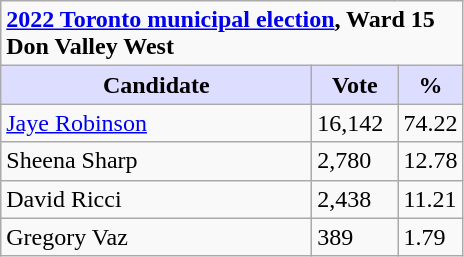<table class="wikitable plainrowheaders">
<tr>
<td colspan="3"><strong><a href='#'>2022 Toronto municipal election</a>, Ward 15 Don Valley West</strong></td>
</tr>
<tr>
<th style="background:#ddf; width:200px;">Candidate</th>
<th style="background:#ddf; width:50px;">Vote</th>
<th style="background:#ddf; width:30px;">%</th>
</tr>
<tr>
<td><a href='#'>Jaye Robinson</a></td>
<td>16,142</td>
<td>74.22</td>
</tr>
<tr>
<td>Sheena Sharp</td>
<td>2,780</td>
<td>12.78</td>
</tr>
<tr>
<td>David Ricci</td>
<td>2,438</td>
<td>11.21</td>
</tr>
<tr>
<td>Gregory Vaz</td>
<td>389</td>
<td>1.79</td>
</tr>
</table>
